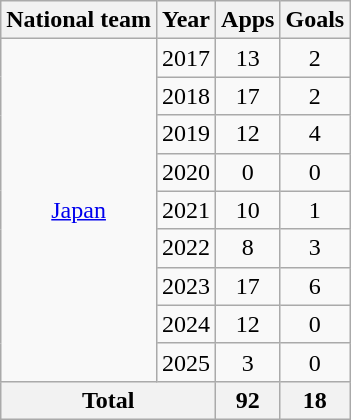<table class="wikitable" style="text-align:center">
<tr>
<th>National team</th>
<th>Year</th>
<th>Apps</th>
<th>Goals</th>
</tr>
<tr>
<td rowspan="9"><a href='#'>Japan</a></td>
<td>2017</td>
<td>13</td>
<td>2</td>
</tr>
<tr>
<td>2018</td>
<td>17</td>
<td>2</td>
</tr>
<tr>
<td>2019</td>
<td>12</td>
<td>4</td>
</tr>
<tr>
<td>2020</td>
<td>0</td>
<td>0</td>
</tr>
<tr>
<td>2021</td>
<td>10</td>
<td>1</td>
</tr>
<tr>
<td>2022</td>
<td>8</td>
<td>3</td>
</tr>
<tr>
<td>2023</td>
<td>17</td>
<td>6</td>
</tr>
<tr>
<td>2024</td>
<td>12</td>
<td>0</td>
</tr>
<tr>
<td>2025</td>
<td>3</td>
<td>0</td>
</tr>
<tr>
<th colspan="2">Total</th>
<th>92</th>
<th>18</th>
</tr>
</table>
